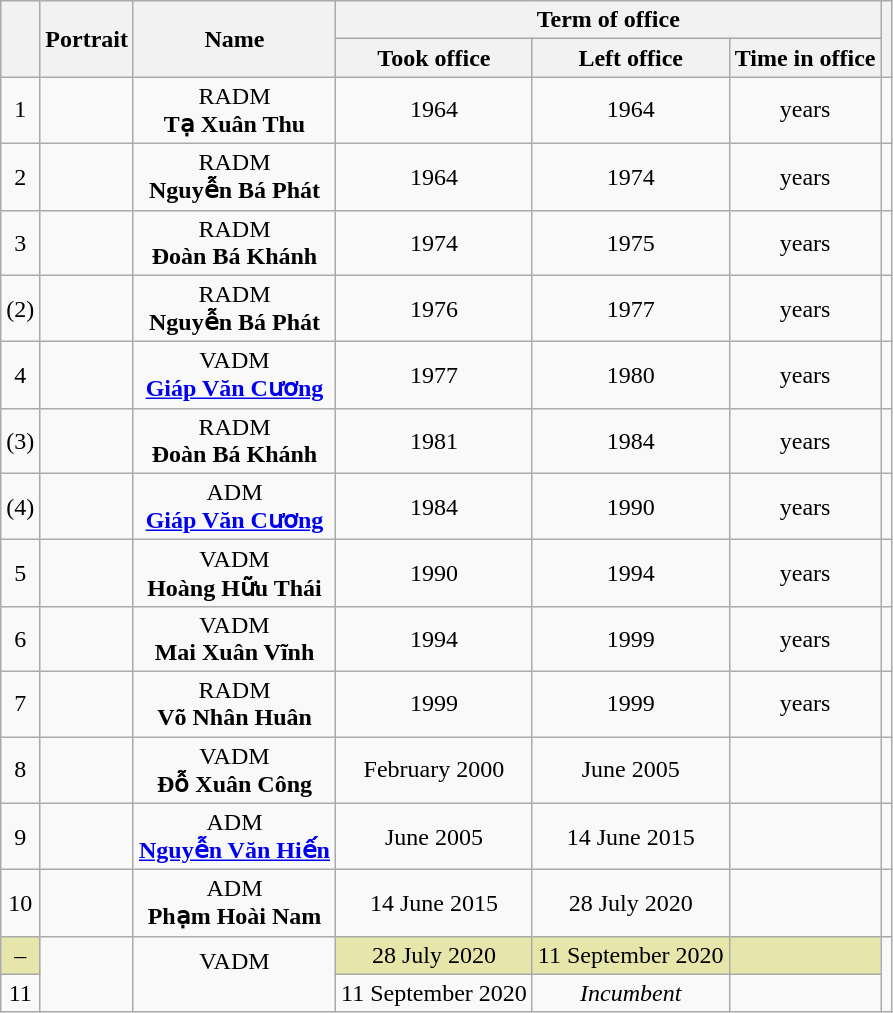<table class="wikitable" style="text-align:center">
<tr>
<th rowspan=2></th>
<th rowspan=2>Portrait</th>
<th rowspan=2>Name<br></th>
<th colspan=3>Term of office</th>
<th rowspan=2></th>
</tr>
<tr>
<th>Took office</th>
<th>Left office</th>
<th>Time in office</th>
</tr>
<tr>
<td>1</td>
<td></td>
<td>RADM<br><strong>Tạ Xuân Thu</strong><br></td>
<td>1964</td>
<td>1964</td>
<td> years</td>
<td></td>
</tr>
<tr>
<td>2</td>
<td></td>
<td>RADM<br><strong>Nguyễn Bá Phát</strong><br></td>
<td>1964</td>
<td>1974</td>
<td> years</td>
<td></td>
</tr>
<tr>
<td>3</td>
<td></td>
<td>RADM<br><strong>Đoàn Bá Khánh</strong></td>
<td>1974</td>
<td>1975</td>
<td> years</td>
<td></td>
</tr>
<tr>
<td>(2)</td>
<td></td>
<td>RADM<br><strong>Nguyễn Bá Phát</strong><br></td>
<td>1976</td>
<td>1977</td>
<td> years</td>
<td></td>
</tr>
<tr>
<td>4</td>
<td></td>
<td>VADM<br><strong><a href='#'>Giáp Văn Cương</a></strong><br></td>
<td>1977</td>
<td>1980</td>
<td> years</td>
<td></td>
</tr>
<tr>
<td>(3)</td>
<td></td>
<td>RADM<br><strong>Đoàn Bá Khánh</strong></td>
<td>1981</td>
<td>1984</td>
<td> years</td>
<td></td>
</tr>
<tr>
<td>(4)</td>
<td></td>
<td>ADM<br><strong><a href='#'>Giáp Văn Cương</a></strong><br></td>
<td>1984</td>
<td>1990</td>
<td> years</td>
<td></td>
</tr>
<tr>
<td>5</td>
<td></td>
<td>VADM<br><strong>Hoàng Hữu Thái</strong></td>
<td>1990</td>
<td>1994</td>
<td> years</td>
<td></td>
</tr>
<tr>
<td>6</td>
<td></td>
<td>VADM<br><strong>Mai Xuân Vĩnh</strong><br></td>
<td>1994</td>
<td>1999</td>
<td> years</td>
<td></td>
</tr>
<tr>
<td>7</td>
<td></td>
<td>RADM<br><strong>Võ Nhân Huân</strong></td>
<td>1999</td>
<td>1999</td>
<td> years</td>
<td></td>
</tr>
<tr>
<td>8</td>
<td></td>
<td>VADM<br><strong>Đỗ Xuân Công</strong><br></td>
<td>February 2000</td>
<td>June 2005</td>
<td></td>
<td></td>
</tr>
<tr>
<td>9</td>
<td></td>
<td>ADM<br><strong><a href='#'>Nguyễn Văn Hiến</a></strong><br></td>
<td>June 2005</td>
<td>14 June 2015</td>
<td></td>
<td></td>
</tr>
<tr>
<td>10</td>
<td></td>
<td>ADM<br><strong>Phạm Hoài Nam</strong><br></td>
<td>14 June 2015</td>
<td>28 July 2020</td>
<td></td>
<td></td>
</tr>
<tr>
<td style="background:#e6e6aa;">–</td>
<td rowspan=2></td>
<td rowspan=2>VADM<br><strong></strong><br></td>
<td style="background:#e6e6aa;">28 July 2020</td>
<td style="background:#e6e6aa;">11 September 2020</td>
<td style="background:#e6e6aa;"></td>
<td rowspan=2></td>
</tr>
<tr>
<td>11</td>
<td>11 September 2020</td>
<td><em>Incumbent</em></td>
<td></td>
</tr>
</table>
